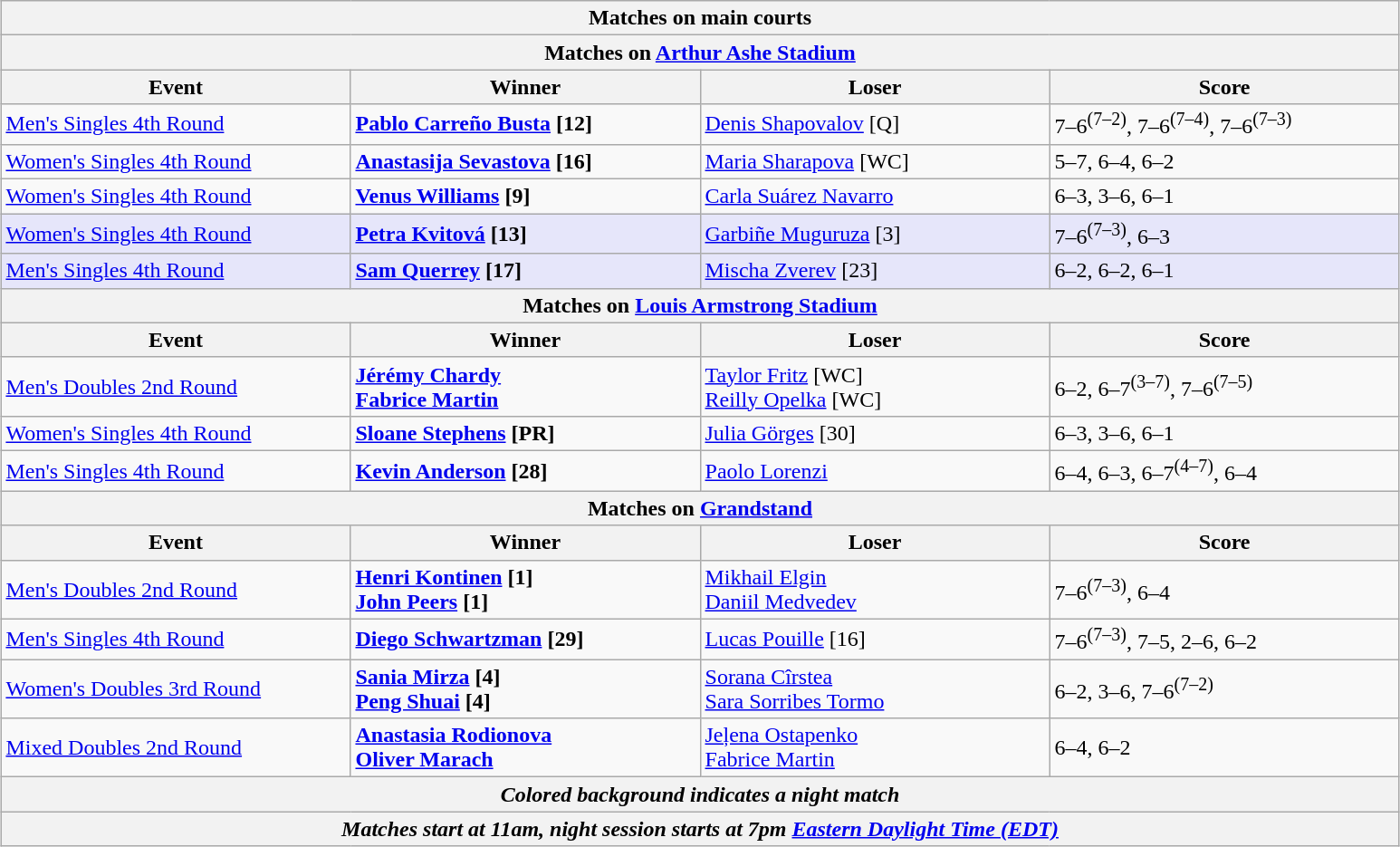<table class="wikitable" style="margin:auto;">
<tr>
<th colspan="4" style="white-space:nowrap;">Matches on main courts</th>
</tr>
<tr>
<th colspan="5">Matches on <a href='#'>Arthur Ashe Stadium</a></th>
</tr>
<tr>
<th width=250>Event</th>
<th width=250>Winner</th>
<th width=250>Loser</th>
<th width=250>Score</th>
</tr>
<tr>
<td><a href='#'>Men's Singles 4th Round</a></td>
<td><strong> <a href='#'>Pablo Carreño Busta</a> [12]</strong></td>
<td> <a href='#'>Denis Shapovalov</a> [Q]</td>
<td>7–6<sup>(7–2)</sup>, 7–6<sup>(7–4)</sup>, 7–6<sup>(7–3)</sup></td>
</tr>
<tr>
<td><a href='#'>Women's Singles 4th Round</a></td>
<td><strong> <a href='#'>Anastasija Sevastova</a> [16]</strong></td>
<td> <a href='#'>Maria Sharapova</a> [WC]</td>
<td>5–7, 6–4, 6–2</td>
</tr>
<tr>
<td><a href='#'>Women's Singles 4th Round</a></td>
<td><strong> <a href='#'>Venus Williams</a> [9]</strong></td>
<td> <a href='#'>Carla Suárez Navarro</a></td>
<td>6–3, 3–6, 6–1</td>
</tr>
<tr bgcolor="lavender">
<td><a href='#'>Women's Singles 4th Round</a></td>
<td><strong> <a href='#'>Petra Kvitová</a> [13]</strong></td>
<td> <a href='#'>Garbiñe Muguruza</a> [3]</td>
<td>7–6<sup>(7–3)</sup>, 6–3</td>
</tr>
<tr bgcolor="lavender">
<td><a href='#'>Men's Singles 4th Round</a></td>
<td><strong> <a href='#'>Sam Querrey</a> [17]</strong></td>
<td> <a href='#'>Mischa Zverev</a> [23]</td>
<td>6–2, 6–2, 6–1</td>
</tr>
<tr>
<th colspan="4">Matches on <a href='#'>Louis Armstrong Stadium</a></th>
</tr>
<tr>
<th width=250>Event</th>
<th width=250>Winner</th>
<th width=250>Loser</th>
<th width=250>Score</th>
</tr>
<tr>
<td><a href='#'>Men's Doubles 2nd Round</a></td>
<td> <strong><a href='#'>Jérémy Chardy</a></strong><br> <strong><a href='#'>Fabrice Martin</a></strong></td>
<td> <a href='#'>Taylor Fritz</a> [WC]<br> <a href='#'>Reilly Opelka</a> [WC]</td>
<td>6–2, 6–7<sup>(3–7)</sup>, 7–6<sup>(7–5)</sup></td>
</tr>
<tr>
<td><a href='#'>Women's Singles 4th Round</a></td>
<td> <strong><a href='#'>Sloane Stephens</a> [PR]</strong></td>
<td> <a href='#'>Julia Görges</a> [30]</td>
<td>6–3, 3–6, 6–1</td>
</tr>
<tr>
<td><a href='#'>Men's Singles 4th Round</a></td>
<td><strong> <a href='#'>Kevin Anderson</a> [28]</strong></td>
<td> <a href='#'>Paolo Lorenzi</a></td>
<td>6–4, 6–3, 6–7<sup>(4–7)</sup>, 6–4</td>
</tr>
<tr>
<th colspan="4">Matches on <a href='#'>Grandstand</a></th>
</tr>
<tr>
<th width=250>Event</th>
<th width=250>Winner</th>
<th width=250>Loser</th>
<th width=250>Score</th>
</tr>
<tr>
<td><a href='#'>Men's Doubles 2nd Round</a></td>
<td> <strong><a href='#'>Henri Kontinen</a> [1]</strong><br> <strong><a href='#'>John Peers</a> [1]</strong></td>
<td> <a href='#'>Mikhail Elgin</a><br> <a href='#'>Daniil Medvedev</a></td>
<td>7–6<sup>(7–3)</sup>, 6–4</td>
</tr>
<tr>
<td><a href='#'>Men's Singles 4th Round</a></td>
<td> <strong><a href='#'>Diego Schwartzman</a> [29]</strong></td>
<td> <a href='#'>Lucas Pouille</a> [16]</td>
<td>7–6<sup>(7–3)</sup>, 7–5, 2–6, 6–2</td>
</tr>
<tr>
<td><a href='#'>Women's Doubles 3rd Round</a></td>
<td><strong> <a href='#'>Sania Mirza</a> [4]</strong><br> <strong><a href='#'>Peng Shuai</a> [4]</strong></td>
<td> <a href='#'>Sorana Cîrstea</a><br> <a href='#'>Sara Sorribes Tormo</a></td>
<td>6–2, 3–6, 7–6<sup>(7–2)</sup></td>
</tr>
<tr>
<td><a href='#'>Mixed Doubles 2nd Round</a></td>
<td> <strong><a href='#'>Anastasia Rodionova</a></strong><br> <strong><a href='#'>Oliver Marach</a></strong></td>
<td> <a href='#'>Jeļena Ostapenko</a><br> <a href='#'>Fabrice Martin</a></td>
<td>6–4, 6–2</td>
</tr>
<tr>
<th colspan=4><em>Colored background indicates a night match</em></th>
</tr>
<tr>
<th colspan=4><em>Matches start at 11am, night session starts at 7pm <a href='#'>Eastern Daylight Time (EDT)</a></em></th>
</tr>
</table>
